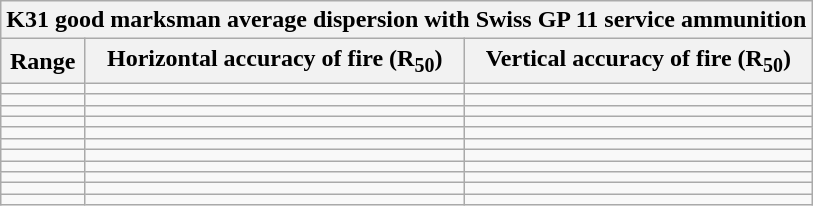<table class="wikitable" style="text-align: center;">
<tr>
<th colspan="5">K31 good marksman average dispersion with Swiss GP 11 service ammunition<br></th>
</tr>
<tr>
<th>Range</th>
<th>Horizontal accuracy of fire (R<sub>50</sub>)</th>
<th>Vertical accuracy of fire (R<sub>50</sub>)</th>
</tr>
<tr>
<td></td>
<td></td>
<td></td>
</tr>
<tr>
<td></td>
<td></td>
<td></td>
</tr>
<tr>
<td></td>
<td></td>
<td></td>
</tr>
<tr>
<td></td>
<td></td>
<td></td>
</tr>
<tr>
<td></td>
<td></td>
<td></td>
</tr>
<tr>
<td></td>
<td></td>
<td></td>
</tr>
<tr>
<td></td>
<td></td>
<td></td>
</tr>
<tr>
<td></td>
<td></td>
<td></td>
</tr>
<tr>
<td></td>
<td></td>
<td></td>
</tr>
<tr>
<td></td>
<td></td>
<td></td>
</tr>
<tr>
<td></td>
<td></td>
<td></td>
</tr>
</table>
